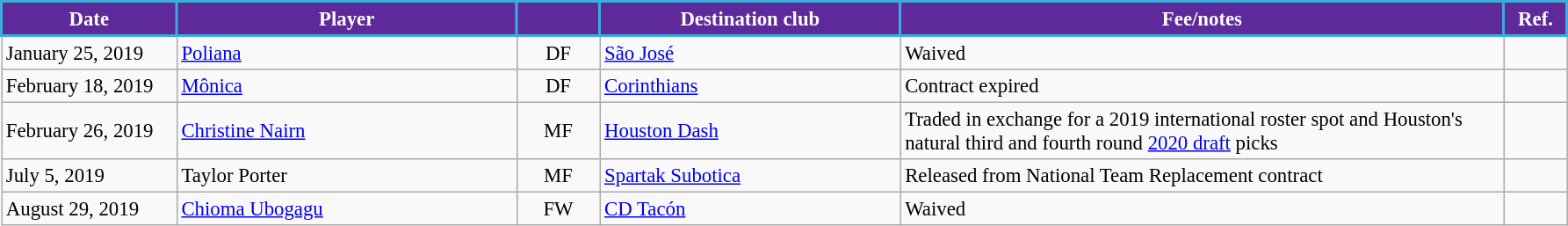<table class="wikitable" style="text-align:left; font-size:95%;">
<tr>
<th style="background:#5E299A; color:white; border:2px solid #3aadd9; width:125px;">Date</th>
<th style="background:#5E299A; color:white; border:2px solid #3aadd9; width:250px;">Player</th>
<th style="background:#5E299A; color:white; border:2px solid #3aadd9; width:55px;"></th>
<th style="background:#5E299A; color:white; border:2px solid #3aadd9; width:220px;">Destination club</th>
<th style="background:#5E299A; color:white; border:2px solid #3aadd9; width:450px;">Fee/notes</th>
<th style="background:#5E299A; color:white; border:2px solid #3aadd9; width:40px;">Ref.</th>
</tr>
<tr>
<td>January 25, 2019</td>
<td> <a href='#'>Poliana</a></td>
<td style="text-align: center;">DF</td>
<td> <a href='#'>São José</a></td>
<td>Waived</td>
<td></td>
</tr>
<tr>
<td>February 18, 2019</td>
<td> <a href='#'>Mônica</a></td>
<td style="text-align: center;">DF</td>
<td> <a href='#'>Corinthians</a></td>
<td>Contract expired</td>
<td></td>
</tr>
<tr>
<td>February 26, 2019</td>
<td> <a href='#'>Christine Nairn</a></td>
<td style="text-align: center;">MF</td>
<td> <a href='#'>Houston Dash</a></td>
<td>Traded in exchange for a 2019 international roster spot and Houston's natural third and fourth round <a href='#'>2020 draft</a> picks</td>
<td></td>
</tr>
<tr>
<td>July 5, 2019</td>
<td> Taylor Porter</td>
<td style="text-align: center;">MF</td>
<td> <a href='#'>Spartak Subotica</a></td>
<td>Released from National Team Replacement contract</td>
<td></td>
</tr>
<tr>
<td>August 29, 2019</td>
<td> <a href='#'>Chioma Ubogagu</a></td>
<td style="text-align: center;">FW</td>
<td> <a href='#'>CD Tacón</a></td>
<td>Waived</td>
<td></td>
</tr>
</table>
